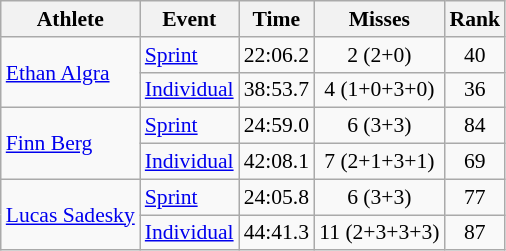<table class="wikitable" style="font-size:90%">
<tr>
<th>Athlete</th>
<th>Event</th>
<th>Time</th>
<th>Misses</th>
<th>Rank</th>
</tr>
<tr align=center>
<td align=left rowspan=2><a href='#'>Ethan Algra</a></td>
<td align=left><a href='#'>Sprint</a></td>
<td>22:06.2</td>
<td>2 (2+0)</td>
<td>40</td>
</tr>
<tr align=center>
<td align=left><a href='#'>Individual</a></td>
<td>38:53.7</td>
<td>4 (1+0+3+0)</td>
<td>36</td>
</tr>
<tr align=center>
<td align=left rowspan=2><a href='#'>Finn Berg</a></td>
<td align=left><a href='#'>Sprint</a></td>
<td>24:59.0</td>
<td>6 (3+3)</td>
<td>84</td>
</tr>
<tr align=center>
<td align=left><a href='#'>Individual</a></td>
<td>42:08.1</td>
<td>7 (2+1+3+1)</td>
<td>69</td>
</tr>
<tr align=center>
<td align=left rowspan=2><a href='#'>Lucas Sadesky</a></td>
<td align=left><a href='#'>Sprint</a></td>
<td>24:05.8</td>
<td>6 (3+3)</td>
<td>77</td>
</tr>
<tr align=center>
<td align=left><a href='#'>Individual</a></td>
<td>44:41.3</td>
<td>11 (2+3+3+3)</td>
<td>87</td>
</tr>
</table>
